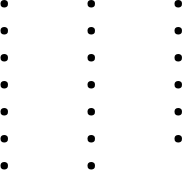<table>
<tr>
<td style="vertical-align:top; width:25%;"><br><ul><li></li><li></li><li></li><li></li><li></li><li></li><li></li></ul></td>
<td style="vertical-align:top; width:25%;"><br><ul><li></li><li></li><li></li><li></li><li></li><li></li><li></li></ul></td>
<td style="vertical-align:top; width:25%;"><br><ul><li></li><li></li><li></li><li></li><li></li><li></li></ul></td>
</tr>
</table>
